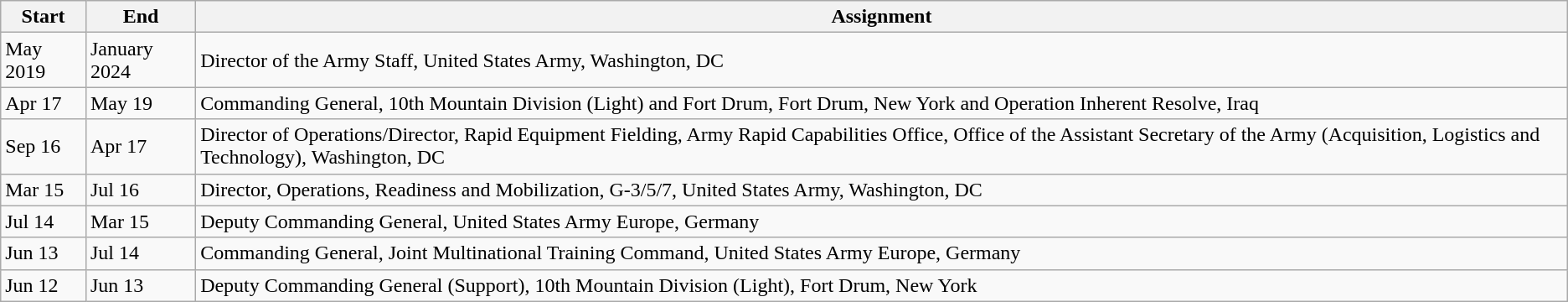<table class="wikitable">
<tr>
<th>Start</th>
<th>End</th>
<th>Assignment</th>
</tr>
<tr>
<td>May 2019</td>
<td>January 2024</td>
<td>Director of the Army Staff, United States Army, Washington, DC</td>
</tr>
<tr>
<td>Apr 17</td>
<td>May 19</td>
<td>Commanding General, 10th Mountain Division (Light) and Fort Drum, Fort Drum, New York and Operation Inherent Resolve, Iraq</td>
</tr>
<tr>
<td>Sep 16</td>
<td>Apr 17</td>
<td>Director of Operations/Director, Rapid Equipment Fielding, Army Rapid Capabilities Office, Office of the Assistant Secretary of the Army (Acquisition, Logistics and Technology), Washington, DC</td>
</tr>
<tr>
<td>Mar 15</td>
<td>Jul 16</td>
<td>Director, Operations, Readiness and Mobilization, G-3/5/7, United States Army, Washington, DC</td>
</tr>
<tr>
<td>Jul 14</td>
<td>Mar 15</td>
<td>Deputy Commanding General, United States Army Europe, Germany</td>
</tr>
<tr>
<td>Jun 13</td>
<td>Jul 14</td>
<td>Commanding General, Joint Multinational Training Command, United States Army Europe, Germany</td>
</tr>
<tr>
<td>Jun 12</td>
<td>Jun 13</td>
<td>Deputy Commanding General (Support), 10th Mountain Division (Light), Fort Drum, New York</td>
</tr>
</table>
